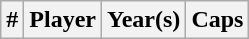<table class="wikitable sortable">
<tr>
<th width=>#</th>
<th width=>Player</th>
<th width=>Year(s)</th>
<th width=>Caps<br></th>
</tr>
</table>
